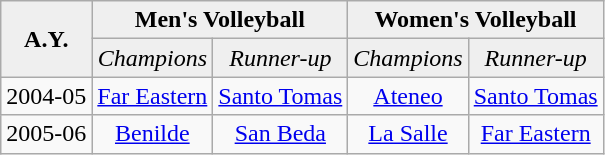<table class="wikitable" style="text-align: center">
<tr style="background:#efefef;">
<td rowspan=2><strong>A.Y.</strong></td>
<td colspan=2><strong>Men's Volleyball</strong></td>
<td colspan=2><strong>Women's Volleyball</strong></td>
</tr>
<tr style="background:#efefef;">
<td><em>Champions</em></td>
<td><em>Runner-up</em></td>
<td><em>Champions</em></td>
<td><em>Runner-up</em></td>
</tr>
<tr>
<td>2004-05</td>
<td><a href='#'>Far Eastern</a></td>
<td><a href='#'>Santo Tomas</a></td>
<td><a href='#'>Ateneo</a></td>
<td><a href='#'>Santo Tomas</a></td>
</tr>
<tr>
<td>2005-06</td>
<td><a href='#'>Benilde</a></td>
<td><a href='#'>San Beda</a></td>
<td><a href='#'>La Salle</a></td>
<td><a href='#'>Far Eastern</a></td>
</tr>
</table>
